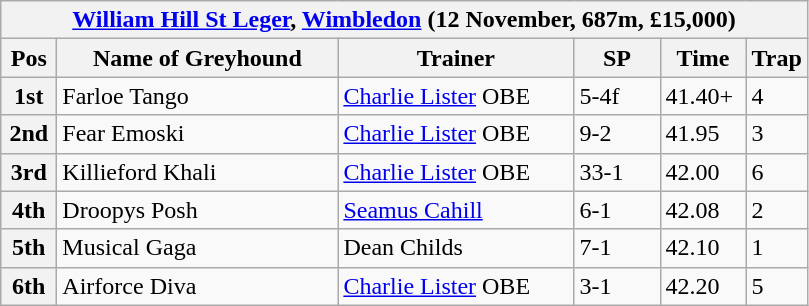<table class="wikitable">
<tr>
<th colspan="6"><a href='#'>William Hill St Leger</a>, <a href='#'>Wimbledon</a> (12 November, 687m, £15,000)</th>
</tr>
<tr>
<th width=30>Pos</th>
<th width=180>Name of Greyhound</th>
<th width=150>Trainer</th>
<th width=50>SP</th>
<th width=50>Time</th>
<th width=30>Trap</th>
</tr>
<tr>
<th>1st</th>
<td>Farloe Tango</td>
<td><a href='#'>Charlie Lister</a> OBE</td>
<td>5-4f</td>
<td>41.40+</td>
<td>4</td>
</tr>
<tr>
<th>2nd</th>
<td>Fear Emoski</td>
<td><a href='#'>Charlie Lister</a> OBE</td>
<td>9-2</td>
<td>41.95</td>
<td>3</td>
</tr>
<tr>
<th>3rd</th>
<td>Killieford Khali</td>
<td><a href='#'>Charlie Lister</a> OBE</td>
<td>33-1</td>
<td>42.00</td>
<td>6</td>
</tr>
<tr>
<th>4th</th>
<td>Droopys Posh</td>
<td><a href='#'>Seamus Cahill</a></td>
<td>6-1</td>
<td>42.08</td>
<td>2</td>
</tr>
<tr>
<th>5th</th>
<td>Musical Gaga</td>
<td>Dean Childs</td>
<td>7-1</td>
<td>42.10</td>
<td>1</td>
</tr>
<tr>
<th>6th</th>
<td>Airforce Diva</td>
<td><a href='#'>Charlie Lister</a> OBE</td>
<td>3-1</td>
<td>42.20</td>
<td>5</td>
</tr>
</table>
